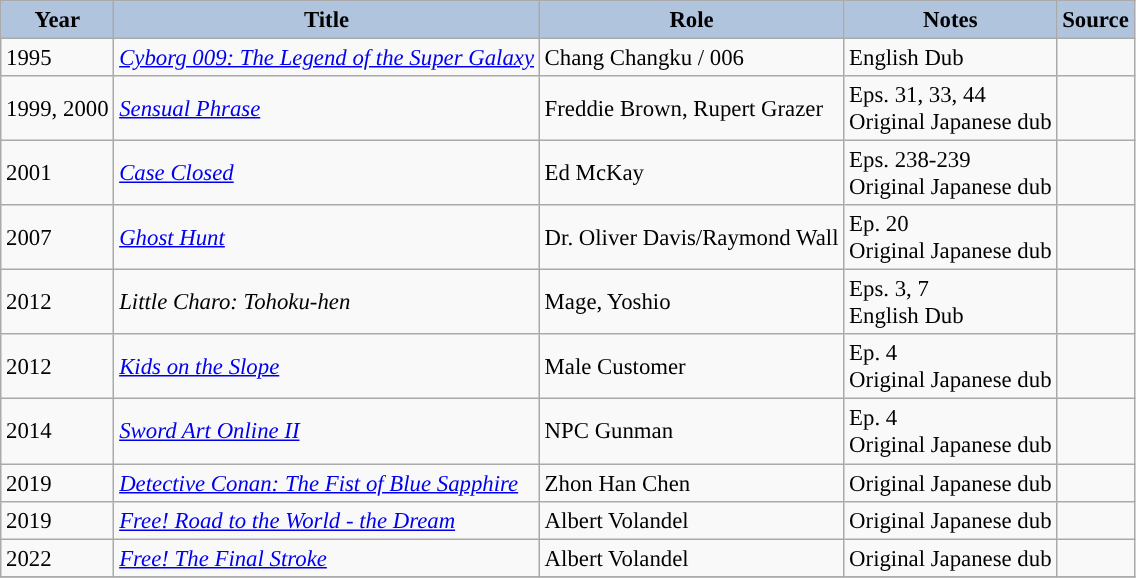<table class="wikitable sortable plainrowheaders" style="width=95%;  font-size: 95%;">
<tr>
<th style="background:#b0c4de">Year</th>
<th style="background:#b0c4de">Title</th>
<th style="background:#b0c4de">Role</th>
<th style="background:#b0c4de">Notes</th>
<th style="background:#b0c4de">Source</th>
</tr>
<tr>
<td>1995</td>
<td><em><a href='#'>Cyborg 009: The Legend of the Super Galaxy</a></em></td>
<td>Chang Changku / 006</td>
<td>English Dub</td>
<td></td>
</tr>
<tr>
<td>1999, 2000</td>
<td><em><a href='#'>Sensual Phrase</a></em></td>
<td>Freddie Brown, Rupert Grazer</td>
<td>Eps. 31, 33, 44<br>Original Japanese dub</td>
<td></td>
</tr>
<tr>
<td>2001</td>
<td><em><a href='#'>Case Closed</a></em></td>
<td>Ed McKay</td>
<td>Eps. 238-239 <br> Original Japanese dub</td>
<td></td>
</tr>
<tr>
<td>2007</td>
<td><em><a href='#'>Ghost Hunt</a></em></td>
<td>Dr. Oliver Davis/Raymond Wall</td>
<td>Ep. 20 <br> Original Japanese dub</td>
<td></td>
</tr>
<tr>
<td>2012</td>
<td><em>Little Charo: Tohoku-hen</em></td>
<td>Mage, Yoshio</td>
<td>Eps. 3, 7<br>English Dub</td>
<td></td>
</tr>
<tr>
<td>2012</td>
<td><em><a href='#'>Kids on the Slope</a></em></td>
<td>Male Customer</td>
<td>Ep. 4 <br> Original Japanese dub</td>
<td></td>
</tr>
<tr>
<td>2014</td>
<td><em><a href='#'>Sword Art Online II</a></em></td>
<td>NPC Gunman</td>
<td>Ep. 4 <br> Original Japanese dub</td>
<td></td>
</tr>
<tr>
<td>2019</td>
<td><em><a href='#'>Detective Conan: The Fist of Blue Sapphire</a></em></td>
<td>Zhon Han Chen</td>
<td>Original Japanese dub</td>
<td></td>
</tr>
<tr>
<td>2019</td>
<td><em><a href='#'>Free! Road to the World - the Dream</a></em></td>
<td>Albert Volandel</td>
<td>Original Japanese dub</td>
<td></td>
</tr>
<tr>
<td>2022</td>
<td><em><a href='#'>Free! The Final Stroke</a></em></td>
<td>Albert Volandel</td>
<td>Original Japanese dub</td>
<td></td>
</tr>
<tr>
</tr>
</table>
